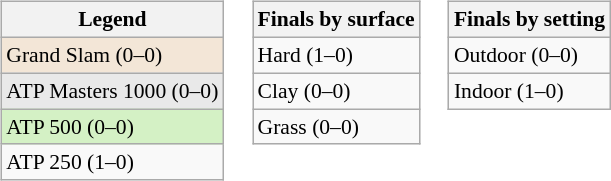<table>
<tr valign="top">
<td><br><table class="wikitable" style=font-size:90%>
<tr>
<th>Legend</th>
</tr>
<tr style="background:#f3e6d7;">
<td>Grand Slam (0–0)</td>
</tr>
<tr style="background:#e9e9e9;">
<td>ATP Masters 1000 (0–0)</td>
</tr>
<tr style="background:#d4f1c5;">
<td>ATP 500 (0–0)</td>
</tr>
<tr>
<td>ATP 250 (1–0)</td>
</tr>
</table>
</td>
<td><br><table class="wikitable" style=font-size:90%>
<tr>
<th>Finals by surface</th>
</tr>
<tr>
<td>Hard (1–0)</td>
</tr>
<tr>
<td>Clay (0–0)</td>
</tr>
<tr>
<td>Grass (0–0)</td>
</tr>
</table>
</td>
<td><br><table class="wikitable" style=font-size:90%>
<tr>
<th>Finals by setting</th>
</tr>
<tr>
<td>Outdoor (0–0)</td>
</tr>
<tr>
<td>Indoor (1–0)</td>
</tr>
</table>
</td>
</tr>
</table>
